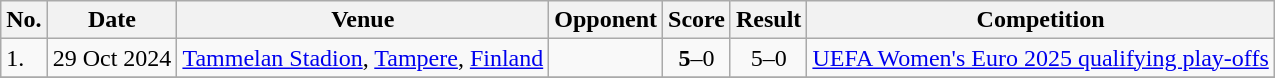<table class="wikitable">
<tr>
<th>No.</th>
<th>Date</th>
<th>Venue</th>
<th>Opponent</th>
<th>Score</th>
<th>Result</th>
<th>Competition</th>
</tr>
<tr>
<td>1.</td>
<td>29 Oct 2024</td>
<td><a href='#'>Tammelan Stadion</a>, <a href='#'>Tampere</a>, <a href='#'>Finland</a></td>
<td></td>
<td align=center><strong>5</strong>–0</td>
<td align=center>5–0</td>
<td><a href='#'>UEFA Women's Euro 2025 qualifying play-offs</a></td>
</tr>
<tr>
</tr>
</table>
